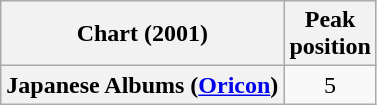<table class="wikitable plainrowheaders sortable" style="text-align:center;">
<tr>
<th>Chart (2001)</th>
<th>Peak<br>position</th>
</tr>
<tr>
<th scope="row">Japanese Albums (<a href='#'>Oricon</a>)</th>
<td align="center">5</td>
</tr>
</table>
